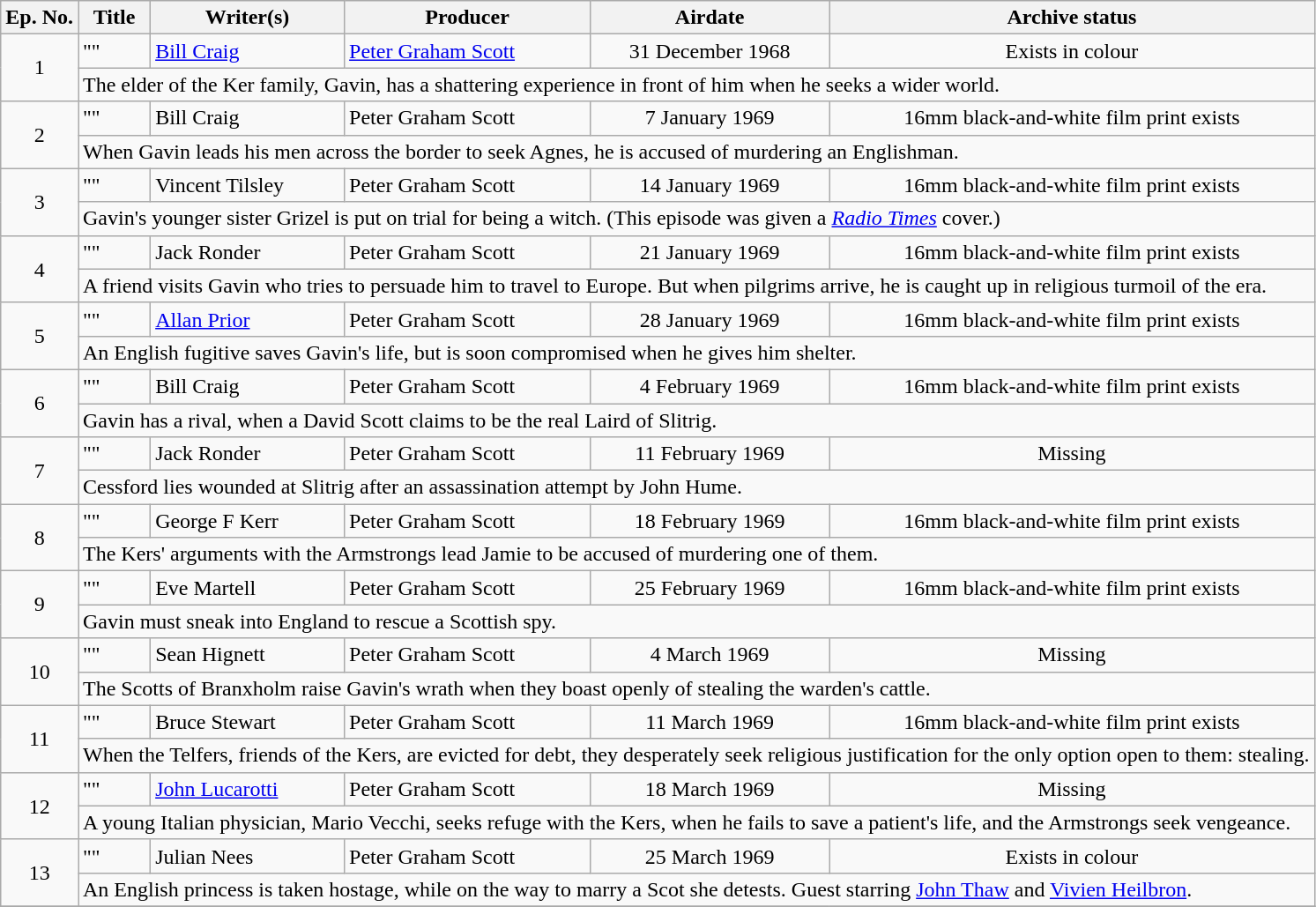<table class="wikitable">
<tr>
<th>Ep. No.</th>
<th>Title</th>
<th>Writer(s)</th>
<th>Producer</th>
<th>Airdate</th>
<th>Archive status</th>
</tr>
<tr>
<td rowspan="2" align="center">1</td>
<td>""</td>
<td><a href='#'>Bill Craig</a></td>
<td><a href='#'>Peter Graham Scott</a></td>
<td align="center">31 December 1968</td>
<td align="center">Exists in colour</td>
</tr>
<tr>
<td colspan="6">The elder of the Ker family, Gavin, has a shattering experience in front of him when he seeks a wider world.</td>
</tr>
<tr>
<td rowspan="2" align="center">2</td>
<td>""</td>
<td>Bill Craig</td>
<td>Peter Graham Scott</td>
<td align="center">7 January 1969</td>
<td align="center">16mm black-and-white film print exists</td>
</tr>
<tr>
<td colspan="6">When Gavin leads his men across the border to seek Agnes, he is accused of murdering an Englishman.</td>
</tr>
<tr>
<td rowspan="2" align="center">3</td>
<td>""</td>
<td>Vincent Tilsley</td>
<td>Peter Graham Scott</td>
<td align="center">14 January 1969</td>
<td align="center">16mm black-and-white film print exists</td>
</tr>
<tr>
<td colspan="6">Gavin's younger sister Grizel is put on trial for being a witch. (This episode was given a <em><a href='#'>Radio Times</a></em> cover.)</td>
</tr>
<tr>
<td rowspan="2" align="center">4</td>
<td>""</td>
<td>Jack Ronder</td>
<td>Peter Graham Scott</td>
<td align="center">21 January 1969</td>
<td align="center">16mm black-and-white film print exists</td>
</tr>
<tr>
<td colspan="6">A friend visits Gavin who tries to persuade him to travel to Europe. But when pilgrims arrive, he is caught up in religious turmoil of the era.</td>
</tr>
<tr>
<td rowspan="2" align="center">5</td>
<td>""</td>
<td><a href='#'>Allan Prior</a></td>
<td>Peter Graham Scott</td>
<td align="center">28 January 1969</td>
<td align="center">16mm black-and-white film print exists</td>
</tr>
<tr>
<td colspan="6">An English fugitive saves Gavin's life, but is soon compromised when he gives him shelter.</td>
</tr>
<tr>
<td rowspan="2" align="center">6</td>
<td>""</td>
<td>Bill Craig</td>
<td>Peter Graham Scott</td>
<td align="center">4 February 1969</td>
<td align="center">16mm black-and-white film print exists</td>
</tr>
<tr>
<td colspan="6">Gavin has a rival, when a David Scott claims to be the real Laird of Slitrig.</td>
</tr>
<tr>
<td rowspan="2" align="center">7</td>
<td>""</td>
<td>Jack Ronder</td>
<td>Peter Graham Scott</td>
<td align="center">11 February 1969</td>
<td align="center">Missing</td>
</tr>
<tr>
<td colspan="6">Cessford lies wounded at Slitrig after an assassination attempt by John Hume.</td>
</tr>
<tr>
<td rowspan="2" align="center">8</td>
<td>""</td>
<td>George F Kerr</td>
<td>Peter Graham Scott</td>
<td align="center">18 February 1969</td>
<td align="center">16mm black-and-white film print exists</td>
</tr>
<tr>
<td colspan="6">The Kers' arguments with the Armstrongs lead Jamie to be accused of murdering one of them.</td>
</tr>
<tr>
<td rowspan="2" align="center">9</td>
<td>""</td>
<td>Eve Martell</td>
<td>Peter Graham Scott</td>
<td align="center">25 February 1969</td>
<td align="center">16mm black-and-white film print exists</td>
</tr>
<tr>
<td colspan="6">Gavin must sneak into England to rescue a Scottish spy.</td>
</tr>
<tr>
<td rowspan="2" align="center">10</td>
<td>""</td>
<td>Sean Hignett</td>
<td>Peter Graham Scott</td>
<td align="center">4 March 1969</td>
<td align="center">Missing</td>
</tr>
<tr>
<td colspan="6">The Scotts of Branxholm raise Gavin's wrath when they boast openly of stealing the warden's cattle.</td>
</tr>
<tr>
<td rowspan="2" align="center">11</td>
<td>""</td>
<td>Bruce Stewart</td>
<td>Peter Graham Scott</td>
<td align="center">11 March 1969</td>
<td align="center">16mm black-and-white film print exists</td>
</tr>
<tr>
<td colspan="6">When the Telfers, friends of the Kers, are evicted for debt, they desperately seek religious justification for the only option open to them: stealing.</td>
</tr>
<tr>
<td rowspan="2" align="center">12</td>
<td>""</td>
<td><a href='#'>John Lucarotti</a></td>
<td>Peter Graham Scott</td>
<td align="center">18 March 1969</td>
<td align="center">Missing</td>
</tr>
<tr>
<td colspan="6">A young Italian physician, Mario Vecchi, seeks refuge with the Kers, when he fails to save a patient's life, and the Armstrongs seek vengeance.</td>
</tr>
<tr>
<td rowspan="2" align="center">13</td>
<td>""</td>
<td>Julian Nees</td>
<td>Peter Graham Scott</td>
<td align="center">25 March 1969</td>
<td align="center">Exists in colour</td>
</tr>
<tr>
<td colspan="6">An English princess is taken hostage, while on the way to marry a Scot she detests. Guest starring <a href='#'>John Thaw</a> and <a href='#'>Vivien Heilbron</a>.</td>
</tr>
<tr>
</tr>
</table>
